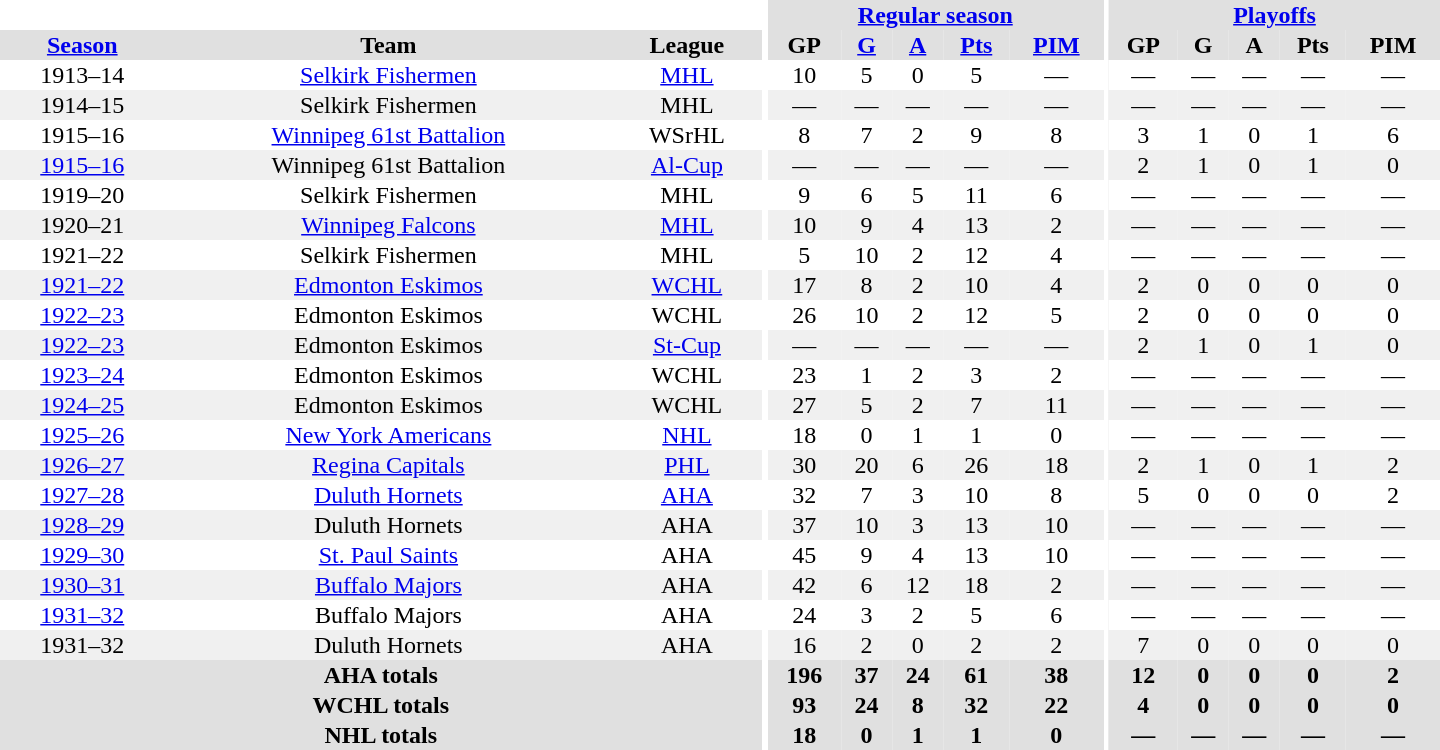<table border="0" cellpadding="1" cellspacing="0" style="text-align:center; width:60em">
<tr bgcolor="#e0e0e0">
<th colspan="3" bgcolor="#ffffff"></th>
<th rowspan="100" bgcolor="#ffffff"></th>
<th colspan="5"><a href='#'>Regular season</a></th>
<th rowspan="100" bgcolor="#ffffff"></th>
<th colspan="5"><a href='#'>Playoffs</a></th>
</tr>
<tr bgcolor="#e0e0e0">
<th><a href='#'>Season</a></th>
<th>Team</th>
<th>League</th>
<th>GP</th>
<th><a href='#'>G</a></th>
<th><a href='#'>A</a></th>
<th><a href='#'>Pts</a></th>
<th><a href='#'>PIM</a></th>
<th>GP</th>
<th>G</th>
<th>A</th>
<th>Pts</th>
<th>PIM</th>
</tr>
<tr>
<td>1913–14</td>
<td><a href='#'>Selkirk Fishermen</a></td>
<td><a href='#'>MHL</a></td>
<td>10</td>
<td>5</td>
<td>0</td>
<td>5</td>
<td>—</td>
<td>—</td>
<td>—</td>
<td>—</td>
<td>—</td>
<td>—</td>
</tr>
<tr bgcolor="#f0f0f0">
<td>1914–15</td>
<td>Selkirk Fishermen</td>
<td>MHL</td>
<td>—</td>
<td>—</td>
<td>—</td>
<td>—</td>
<td>—</td>
<td>—</td>
<td>—</td>
<td>—</td>
<td>—</td>
<td>—</td>
</tr>
<tr>
<td>1915–16</td>
<td><a href='#'>Winnipeg 61st Battalion</a></td>
<td>WSrHL</td>
<td>8</td>
<td>7</td>
<td>2</td>
<td>9</td>
<td>8</td>
<td>3</td>
<td>1</td>
<td>0</td>
<td>1</td>
<td>6</td>
</tr>
<tr bgcolor="#f0f0f0">
<td><a href='#'>1915–16</a></td>
<td>Winnipeg 61st Battalion</td>
<td><a href='#'>Al-Cup</a></td>
<td>—</td>
<td>—</td>
<td>—</td>
<td>—</td>
<td>—</td>
<td>2</td>
<td>1</td>
<td>0</td>
<td>1</td>
<td>0</td>
</tr>
<tr>
<td>1919–20</td>
<td>Selkirk Fishermen</td>
<td>MHL</td>
<td>9</td>
<td>6</td>
<td>5</td>
<td>11</td>
<td>6</td>
<td>—</td>
<td>—</td>
<td>—</td>
<td>—</td>
<td>—</td>
</tr>
<tr bgcolor="#f0f0f0">
<td>1920–21</td>
<td><a href='#'>Winnipeg Falcons</a></td>
<td><a href='#'>MHL</a></td>
<td>10</td>
<td>9</td>
<td>4</td>
<td>13</td>
<td>2</td>
<td>—</td>
<td>—</td>
<td>—</td>
<td>—</td>
<td>—</td>
</tr>
<tr>
<td>1921–22</td>
<td>Selkirk Fishermen</td>
<td>MHL</td>
<td>5</td>
<td>10</td>
<td>2</td>
<td>12</td>
<td>4</td>
<td>—</td>
<td>—</td>
<td>—</td>
<td>—</td>
<td>—</td>
</tr>
<tr bgcolor="#f0f0f0">
<td><a href='#'>1921–22</a></td>
<td><a href='#'>Edmonton Eskimos</a></td>
<td><a href='#'>WCHL</a></td>
<td>17</td>
<td>8</td>
<td>2</td>
<td>10</td>
<td>4</td>
<td>2</td>
<td>0</td>
<td>0</td>
<td>0</td>
<td>0</td>
</tr>
<tr>
<td><a href='#'>1922–23</a></td>
<td>Edmonton Eskimos</td>
<td>WCHL</td>
<td>26</td>
<td>10</td>
<td>2</td>
<td>12</td>
<td>5</td>
<td>2</td>
<td>0</td>
<td>0</td>
<td>0</td>
<td>0</td>
</tr>
<tr bgcolor="#f0f0f0">
<td><a href='#'>1922–23</a></td>
<td>Edmonton Eskimos</td>
<td><a href='#'>St-Cup</a></td>
<td>—</td>
<td>—</td>
<td>—</td>
<td>—</td>
<td>—</td>
<td>2</td>
<td>1</td>
<td>0</td>
<td>1</td>
<td>0</td>
</tr>
<tr>
<td><a href='#'>1923–24</a></td>
<td>Edmonton Eskimos</td>
<td>WCHL</td>
<td>23</td>
<td>1</td>
<td>2</td>
<td>3</td>
<td>2</td>
<td>—</td>
<td>—</td>
<td>—</td>
<td>—</td>
<td>—</td>
</tr>
<tr bgcolor="#f0f0f0">
<td><a href='#'>1924–25</a></td>
<td>Edmonton Eskimos</td>
<td>WCHL</td>
<td>27</td>
<td>5</td>
<td>2</td>
<td>7</td>
<td>11</td>
<td>—</td>
<td>—</td>
<td>—</td>
<td>—</td>
<td>—</td>
</tr>
<tr>
<td><a href='#'>1925–26</a></td>
<td><a href='#'>New York Americans</a></td>
<td><a href='#'>NHL</a></td>
<td>18</td>
<td>0</td>
<td>1</td>
<td>1</td>
<td>0</td>
<td>—</td>
<td>—</td>
<td>—</td>
<td>—</td>
<td>—</td>
</tr>
<tr bgcolor="#f0f0f0">
<td><a href='#'>1926–27</a></td>
<td><a href='#'>Regina Capitals</a></td>
<td><a href='#'>PHL</a></td>
<td>30</td>
<td>20</td>
<td>6</td>
<td>26</td>
<td>18</td>
<td>2</td>
<td>1</td>
<td>0</td>
<td>1</td>
<td>2</td>
</tr>
<tr>
<td><a href='#'>1927–28</a></td>
<td><a href='#'>Duluth Hornets</a></td>
<td><a href='#'>AHA</a></td>
<td>32</td>
<td>7</td>
<td>3</td>
<td>10</td>
<td>8</td>
<td>5</td>
<td>0</td>
<td>0</td>
<td>0</td>
<td>2</td>
</tr>
<tr bgcolor="#f0f0f0">
<td><a href='#'>1928–29</a></td>
<td>Duluth Hornets</td>
<td>AHA</td>
<td>37</td>
<td>10</td>
<td>3</td>
<td>13</td>
<td>10</td>
<td>—</td>
<td>—</td>
<td>—</td>
<td>—</td>
<td>—</td>
</tr>
<tr>
<td><a href='#'>1929–30</a></td>
<td><a href='#'>St. Paul Saints</a></td>
<td>AHA</td>
<td>45</td>
<td>9</td>
<td>4</td>
<td>13</td>
<td>10</td>
<td>—</td>
<td>—</td>
<td>—</td>
<td>—</td>
<td>—</td>
</tr>
<tr bgcolor="#f0f0f0">
<td><a href='#'>1930–31</a></td>
<td><a href='#'>Buffalo Majors</a></td>
<td>AHA</td>
<td>42</td>
<td>6</td>
<td>12</td>
<td>18</td>
<td>2</td>
<td>—</td>
<td>—</td>
<td>—</td>
<td>—</td>
<td>—</td>
</tr>
<tr>
<td><a href='#'>1931–32</a></td>
<td>Buffalo Majors</td>
<td>AHA</td>
<td>24</td>
<td>3</td>
<td>2</td>
<td>5</td>
<td>6</td>
<td>—</td>
<td>—</td>
<td>—</td>
<td>—</td>
<td>—</td>
</tr>
<tr bgcolor="#f0f0f0">
<td>1931–32</td>
<td>Duluth Hornets</td>
<td>AHA</td>
<td>16</td>
<td>2</td>
<td>0</td>
<td>2</td>
<td>2</td>
<td>7</td>
<td>0</td>
<td>0</td>
<td>0</td>
<td>0</td>
</tr>
<tr bgcolor="#e0e0e0">
<th colspan="3">AHA totals</th>
<th>196</th>
<th>37</th>
<th>24</th>
<th>61</th>
<th>38</th>
<th>12</th>
<th>0</th>
<th>0</th>
<th>0</th>
<th>2</th>
</tr>
<tr bgcolor="#e0e0e0">
<th colspan="3">WCHL totals</th>
<th>93</th>
<th>24</th>
<th>8</th>
<th>32</th>
<th>22</th>
<th>4</th>
<th>0</th>
<th>0</th>
<th>0</th>
<th>0</th>
</tr>
<tr bgcolor="#e0e0e0">
<th colspan="3">NHL totals</th>
<th>18</th>
<th>0</th>
<th>1</th>
<th>1</th>
<th>0</th>
<th>—</th>
<th>—</th>
<th>—</th>
<th>—</th>
<th>—</th>
</tr>
</table>
